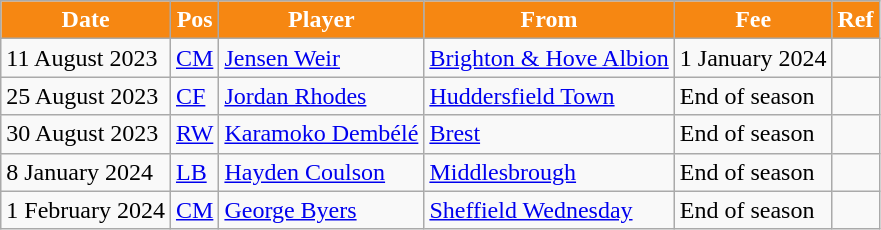<table class="wikitable plainrowheaders sortable">
<tr>
<th style="background:#F68712; color:#FFFFFF;">Date</th>
<th style="background:#F68712; color:#FFFFFF;">Pos</th>
<th style="background:#F68712; color:#FFFFFF;">Player</th>
<th style="background:#F68712; color:#FFFFFF;">From</th>
<th style="background:#F68712; color:#FFFFFF;">Fee</th>
<th style="background:#F68712; color:#FFFFFF;">Ref</th>
</tr>
<tr>
<td>11 August 2023</td>
<td><a href='#'>CM</a></td>
<td><a href='#'>Jensen Weir</a></td>
<td><a href='#'>Brighton & Hove Albion</a></td>
<td>1 January 2024</td>
<td></td>
</tr>
<tr>
<td>25 August 2023</td>
<td><a href='#'>CF</a></td>
<td><a href='#'>Jordan Rhodes</a></td>
<td><a href='#'>Huddersfield Town</a></td>
<td>End of season</td>
<td></td>
</tr>
<tr>
<td>30 August 2023</td>
<td><a href='#'>RW</a></td>
<td><a href='#'>Karamoko Dembélé</a></td>
<td><a href='#'>Brest</a></td>
<td>End of season</td>
<td></td>
</tr>
<tr>
<td>8 January 2024</td>
<td><a href='#'>LB</a></td>
<td><a href='#'>Hayden Coulson</a></td>
<td><a href='#'>Middlesbrough</a></td>
<td>End of season</td>
<td></td>
</tr>
<tr>
<td>1 February 2024</td>
<td><a href='#'>CM</a></td>
<td><a href='#'>George Byers</a></td>
<td><a href='#'>Sheffield Wednesday</a></td>
<td>End of season</td>
<td></td>
</tr>
</table>
